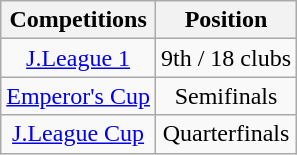<table class="wikitable" style="text-align:center;">
<tr>
<th>Competitions</th>
<th>Position</th>
</tr>
<tr>
<td><a href='#'>J.League 1</a></td>
<td>9th / 18 clubs</td>
</tr>
<tr>
<td><a href='#'>Emperor's Cup</a></td>
<td>Semifinals</td>
</tr>
<tr>
<td><a href='#'>J.League Cup</a></td>
<td>Quarterfinals</td>
</tr>
</table>
